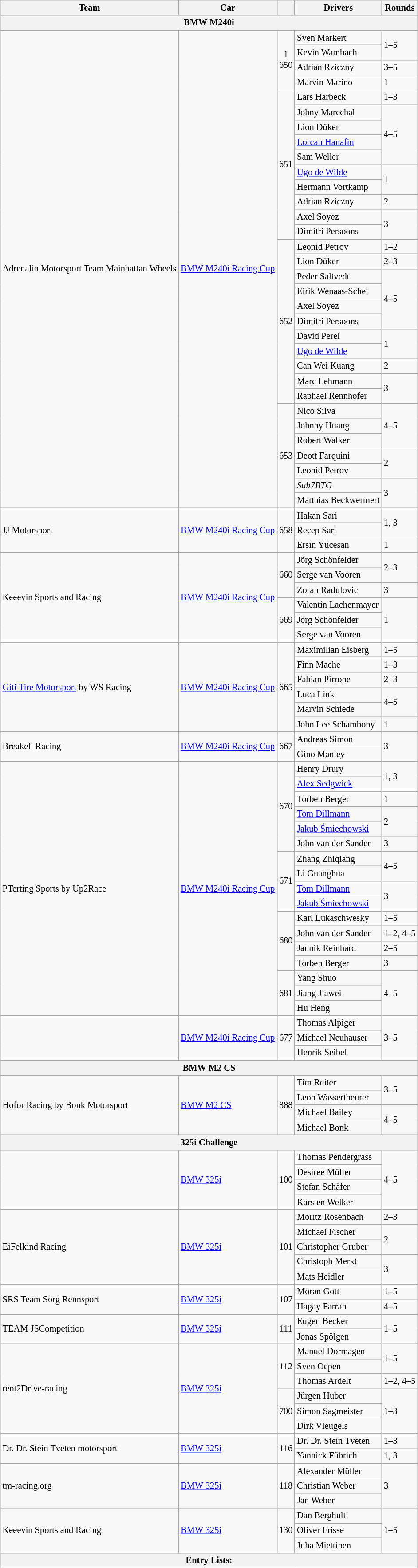<table class="wikitable" style="font-size: 85%;">
<tr>
<th>Team</th>
<th>Car</th>
<th></th>
<th>Drivers</th>
<th>Rounds</th>
</tr>
<tr>
<th colspan="5">BMW M240i</th>
</tr>
<tr>
<td rowspan="32"> Adrenalin Motorsport Team Mainhattan Wheels</td>
<td rowspan="32"><a href='#'>BMW M240i Racing Cup</a></td>
<td rowspan="4" align="center">1<br>650</td>
<td> Sven Markert</td>
<td rowspan="2">1–5</td>
</tr>
<tr>
<td> Kevin Wambach</td>
</tr>
<tr>
<td> Adrian Rziczny</td>
<td>3–5</td>
</tr>
<tr>
<td> Marvin Marino</td>
<td>1</td>
</tr>
<tr>
<td rowspan="10" align="center">651</td>
<td> Lars Harbeck</td>
<td>1–3</td>
</tr>
<tr>
<td> Johny Marechal</td>
<td rowspan="4">4–5</td>
</tr>
<tr>
<td> Lion Düker</td>
</tr>
<tr>
<td> <a href='#'>Lorcan Hanafin</a></td>
</tr>
<tr>
<td> Sam Weller</td>
</tr>
<tr>
<td> <a href='#'>Ugo de Wilde</a></td>
<td rowspan="2">1</td>
</tr>
<tr>
<td> Hermann Vortkamp</td>
</tr>
<tr>
<td> Adrian Rziczny</td>
<td>2</td>
</tr>
<tr>
<td> Axel Soyez</td>
<td rowspan="2">3</td>
</tr>
<tr>
<td> Dimitri Persoons</td>
</tr>
<tr>
<td rowspan="11" align="center">652</td>
<td> Leonid Petrov</td>
<td>1–2</td>
</tr>
<tr>
<td> Lion Düker</td>
<td>2–3</td>
</tr>
<tr>
<td> Peder Saltvedt</td>
<td rowspan="4">4–5</td>
</tr>
<tr>
<td> Eirik Wenaas-Schei</td>
</tr>
<tr>
<td> Axel Soyez</td>
</tr>
<tr>
<td> Dimitri Persoons</td>
</tr>
<tr>
<td> David Perel</td>
<td rowspan="2">1</td>
</tr>
<tr>
<td> <a href='#'>Ugo de Wilde</a></td>
</tr>
<tr>
<td> Can Wei Kuang</td>
<td>2</td>
</tr>
<tr>
<td> Marc Lehmann</td>
<td rowspan="2">3</td>
</tr>
<tr>
<td> Raphael Rennhofer</td>
</tr>
<tr>
<td rowspan="7" align="center">653</td>
<td> Nico Silva</td>
<td rowspan="3">4–5</td>
</tr>
<tr>
<td> Johnny Huang</td>
</tr>
<tr>
<td> Robert Walker</td>
</tr>
<tr>
<td> Deott Farquini</td>
<td rowspan="2">2</td>
</tr>
<tr>
<td> Leonid Petrov</td>
</tr>
<tr>
<td> <em>Sub7BTG</em></td>
<td rowspan="2">3</td>
</tr>
<tr>
<td> Matthias Beckwermert</td>
</tr>
<tr>
<td rowspan="3"> JJ Motorsport</td>
<td rowspan="3"><a href='#'>BMW M240i Racing Cup</a></td>
<td rowspan="3" align="center">658</td>
<td> Hakan Sari</td>
<td rowspan="2">1, 3</td>
</tr>
<tr>
<td> Recep Sari</td>
</tr>
<tr>
<td> Ersin Yücesan</td>
<td>1</td>
</tr>
<tr>
<td rowspan="6"> Keeevin Sports and Racing</td>
<td rowspan="6"><a href='#'>BMW M240i Racing Cup</a></td>
<td rowspan="3" align="center">660</td>
<td> Jörg Schönfelder</td>
<td rowspan="2">2–3</td>
</tr>
<tr>
<td> Serge van Vooren</td>
</tr>
<tr>
<td> Zoran Radulovic</td>
<td>3</td>
</tr>
<tr>
<td rowspan="3" align="center">669</td>
<td> Valentin Lachenmayer</td>
<td rowspan="3">1</td>
</tr>
<tr>
<td> Jörg Schönfelder</td>
</tr>
<tr>
<td> Serge van Vooren</td>
</tr>
<tr>
<td rowspan="6"> <a href='#'>Giti Tire Motorsport</a> by WS Racing</td>
<td rowspan="6"><a href='#'>BMW M240i Racing Cup</a></td>
<td rowspan="6" align="center">665</td>
<td> Maximilian Eisberg</td>
<td>1–5</td>
</tr>
<tr>
<td> Finn Mache</td>
<td>1–3</td>
</tr>
<tr>
<td> Fabian Pirrone</td>
<td>2–3</td>
</tr>
<tr>
<td> Luca Link</td>
<td rowspan="2">4–5</td>
</tr>
<tr>
<td> Marvin Schiede</td>
</tr>
<tr>
<td> John Lee Schambony</td>
<td>1</td>
</tr>
<tr>
<td rowspan="2"> Breakell Racing</td>
<td rowspan="2"><a href='#'>BMW M240i Racing Cup</a></td>
<td rowspan="2" align="center">667</td>
<td> Andreas Simon</td>
<td rowspan="2">3</td>
</tr>
<tr>
<td> Gino Manley</td>
</tr>
<tr>
<td rowspan="17"> PTerting Sports by Up2Race</td>
<td rowspan="17"><a href='#'>BMW M240i Racing Cup</a></td>
<td rowspan="6" align="center">670</td>
<td> Henry Drury</td>
<td rowspan="2">1, 3</td>
</tr>
<tr>
<td> <a href='#'>Alex Sedgwick</a></td>
</tr>
<tr>
<td> Torben Berger</td>
<td>1</td>
</tr>
<tr>
<td> <a href='#'>Tom Dillmann</a></td>
<td rowspan="2">2</td>
</tr>
<tr>
<td> <a href='#'>Jakub Śmiechowski</a></td>
</tr>
<tr>
<td> John van der Sanden</td>
<td>3</td>
</tr>
<tr>
<td rowspan="4" align="center">671</td>
<td> Zhang Zhiqiang</td>
<td rowspan="2">4–5</td>
</tr>
<tr>
<td> Li Guanghua</td>
</tr>
<tr>
<td> <a href='#'>Tom Dillmann</a></td>
<td rowspan="2">3</td>
</tr>
<tr>
<td> <a href='#'>Jakub Śmiechowski</a></td>
</tr>
<tr>
<td rowspan="4" align="center">680</td>
<td> Karl Lukaschwesky</td>
<td>1–5</td>
</tr>
<tr>
<td> John van der Sanden</td>
<td>1–2, 4–5</td>
</tr>
<tr>
<td> Jannik Reinhard</td>
<td>2–5</td>
</tr>
<tr>
<td> Torben Berger</td>
<td>3</td>
</tr>
<tr>
<td rowspan="3" align="center">681</td>
<td> Yang Shuo</td>
<td rowspan="3">4–5</td>
</tr>
<tr>
<td> Jiang Jiawei</td>
</tr>
<tr>
<td> Hu Heng</td>
</tr>
<tr>
<td rowspan="3"></td>
<td rowspan="3"><a href='#'>BMW M240i Racing Cup</a></td>
<td rowspan="3" align="center">677</td>
<td> Thomas Alpiger</td>
<td rowspan="3">3–5</td>
</tr>
<tr>
<td> Michael Neuhauser</td>
</tr>
<tr>
<td> Henrik Seibel</td>
</tr>
<tr>
<th colspan="5">BMW M2 CS</th>
</tr>
<tr>
<td rowspan="4"> Hofor Racing by Bonk Motorsport</td>
<td rowspan="4"><a href='#'>BMW M2 CS</a></td>
<td rowspan="4" align="center">888</td>
<td> Tim Reiter</td>
<td rowspan="2">3–5</td>
</tr>
<tr>
<td> Leon Wassertheurer</td>
</tr>
<tr>
<td> Michael Bailey</td>
<td rowspan="2">4–5</td>
</tr>
<tr>
<td> Michael Bonk</td>
</tr>
<tr>
<th colspan="5">325i Challenge</th>
</tr>
<tr>
<td rowspan="4"></td>
<td rowspan="4"><a href='#'>BMW 325i</a></td>
<td rowspan="4" align="center">100</td>
<td> Thomas Pendergrass</td>
<td rowspan="4">4–5</td>
</tr>
<tr>
<td> Desiree Müller</td>
</tr>
<tr>
<td> Stefan Schäfer</td>
</tr>
<tr>
<td> Karsten Welker</td>
</tr>
<tr>
<td rowspan="5"> EiFelkind Racing</td>
<td rowspan="5"><a href='#'>BMW 325i</a></td>
<td rowspan="5" align="center">101</td>
<td> Moritz Rosenbach</td>
<td>2–3</td>
</tr>
<tr>
<td> Michael Fischer</td>
<td rowspan="2">2</td>
</tr>
<tr>
<td> Christopher Gruber</td>
</tr>
<tr>
<td> Christoph Merkt</td>
<td rowspan="2">3</td>
</tr>
<tr>
<td> Mats Heidler</td>
</tr>
<tr>
<td rowspan="2"> SRS Team Sorg Rennsport</td>
<td rowspan="2"><a href='#'>BMW 325i</a></td>
<td rowspan="2" align="center">107</td>
<td> Moran Gott</td>
<td>1–5</td>
</tr>
<tr>
<td> Hagay Farran</td>
<td>4–5</td>
</tr>
<tr>
<td rowspan="2"> TEAM JSCompetition</td>
<td rowspan="2"><a href='#'>BMW 325i</a></td>
<td rowspan="2" align="center">111</td>
<td> Eugen Becker</td>
<td rowspan="2">1–5</td>
</tr>
<tr>
<td> Jonas Spölgen</td>
</tr>
<tr>
<td rowspan="6"> rent2Drive-racing</td>
<td rowspan="6"><a href='#'>BMW 325i</a></td>
<td rowspan="3" align="center">112</td>
<td> Manuel Dormagen</td>
<td rowspan="2">1–5</td>
</tr>
<tr>
<td> Sven Oepen</td>
</tr>
<tr>
<td> Thomas Ardelt</td>
<td>1–2, 4–5</td>
</tr>
<tr>
<td rowspan="3" align="center">700</td>
<td> Jürgen Huber</td>
<td rowspan="3">1–3</td>
</tr>
<tr>
<td> Simon Sagmeister</td>
</tr>
<tr>
<td> Dirk Vleugels</td>
</tr>
<tr>
<td rowspan="2"> Dr. Dr. Stein Tveten motorsport</td>
<td rowspan="2"><a href='#'>BMW 325i</a></td>
<td rowspan="2" align="center">116</td>
<td> Dr. Dr. Stein Tveten</td>
<td>1–3</td>
</tr>
<tr>
<td> Yannick Fübrich</td>
<td>1, 3</td>
</tr>
<tr>
<td rowspan="3"> tm-racing.org</td>
<td rowspan="3"><a href='#'>BMW 325i</a></td>
<td rowspan="3" align="center">118</td>
<td> Alexander Müller</td>
<td rowspan="3">3</td>
</tr>
<tr>
<td> Christian Weber</td>
</tr>
<tr>
<td> Jan Weber</td>
</tr>
<tr>
<td rowspan="3"> Keeevin Sports and Racing</td>
<td rowspan="3"><a href='#'>BMW 325i</a></td>
<td rowspan="3" align="center">130</td>
<td> Dan Berghult</td>
<td rowspan="3">1–5</td>
</tr>
<tr>
<td> Oliver Frisse</td>
</tr>
<tr>
<td> Juha Miettinen</td>
</tr>
<tr>
<th colspan=5>Entry Lists:</th>
</tr>
</table>
